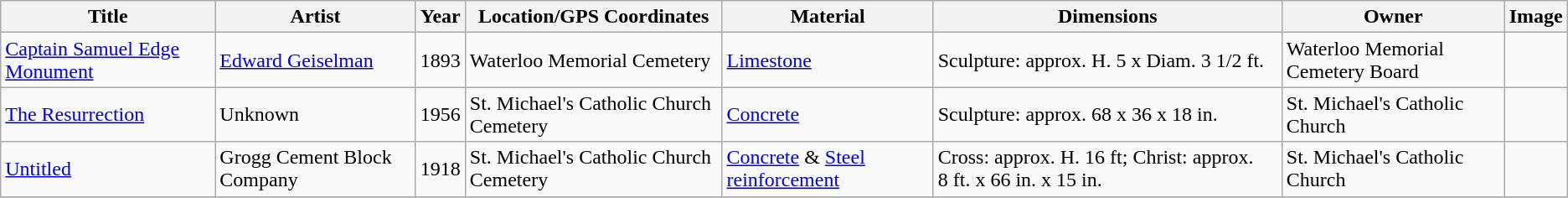<table class="wikitable sortable">
<tr>
<th>Title</th>
<th>Artist</th>
<th>Year</th>
<th>Location/GPS Coordinates</th>
<th>Material</th>
<th>Dimensions</th>
<th>Owner</th>
<th>Image</th>
</tr>
<tr>
<td><a href='#'>Captain Samuel Edge Monument</a></td>
<td><a href='#'>Edward Geiselman</a></td>
<td>1893</td>
<td>Waterloo Memorial Cemetery</td>
<td><a href='#'>Limestone</a></td>
<td>Sculpture: approx. H. 5 x Diam. 3 1/2 ft.</td>
<td>Waterloo Memorial Cemetery Board</td>
<td></td>
</tr>
<tr>
<td><a href='#'>The Resurrection</a></td>
<td>Unknown</td>
<td>1956</td>
<td>St. Michael's Catholic Church Cemetery</td>
<td><a href='#'>Concrete</a></td>
<td>Sculpture: approx. 68 x 36 x 18 in.</td>
<td>St. Michael's Catholic Church</td>
<td></td>
</tr>
<tr>
<td><a href='#'>Untitled</a></td>
<td>Grogg Cement Block Company</td>
<td>1918</td>
<td>St. Michael's Catholic Church Cemetery</td>
<td><a href='#'>Concrete</a> & <a href='#'>Steel reinforcement</a></td>
<td>Cross: approx. H. 16 ft; Christ: approx. 8 ft. x 66 in. x 15 in.</td>
<td>St. Michael's Catholic Church</td>
<td></td>
</tr>
<tr>
</tr>
</table>
